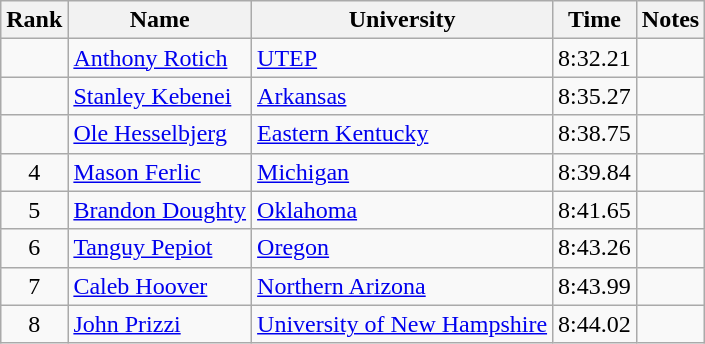<table class="wikitable sortable" style="text-align:center">
<tr>
<th>Rank</th>
<th>Name</th>
<th>University</th>
<th>Time</th>
<th>Notes</th>
</tr>
<tr>
<td></td>
<td align=left><a href='#'>Anthony Rotich</a> </td>
<td align=left><a href='#'>UTEP</a></td>
<td>8:32.21</td>
<td></td>
</tr>
<tr>
<td></td>
<td align=left><a href='#'>Stanley Kebenei</a></td>
<td align=left><a href='#'>Arkansas</a></td>
<td>8:35.27</td>
<td></td>
</tr>
<tr>
<td></td>
<td align=left><a href='#'>Ole Hesselbjerg</a> </td>
<td align=left><a href='#'>Eastern Kentucky</a></td>
<td>8:38.75</td>
<td></td>
</tr>
<tr>
<td>4</td>
<td align=left><a href='#'>Mason Ferlic</a></td>
<td align=left><a href='#'>Michigan</a></td>
<td>8:39.84</td>
<td></td>
</tr>
<tr>
<td>5</td>
<td align=left><a href='#'>Brandon Doughty</a></td>
<td align="left"><a href='#'>Oklahoma</a></td>
<td>8:41.65</td>
<td></td>
</tr>
<tr>
<td>6</td>
<td align=left><a href='#'>Tanguy Pepiot</a></td>
<td align="left"><a href='#'>Oregon</a></td>
<td>8:43.26</td>
<td></td>
</tr>
<tr>
<td>7</td>
<td align=left><a href='#'>Caleb Hoover</a></td>
<td align="left"><a href='#'>Northern Arizona</a></td>
<td>8:43.99</td>
<td></td>
</tr>
<tr>
<td>8</td>
<td align=left><a href='#'>John Prizzi</a></td>
<td align="left"><a href='#'>University of New Hampshire</a></td>
<td>8:44.02</td>
<td></td>
</tr>
</table>
